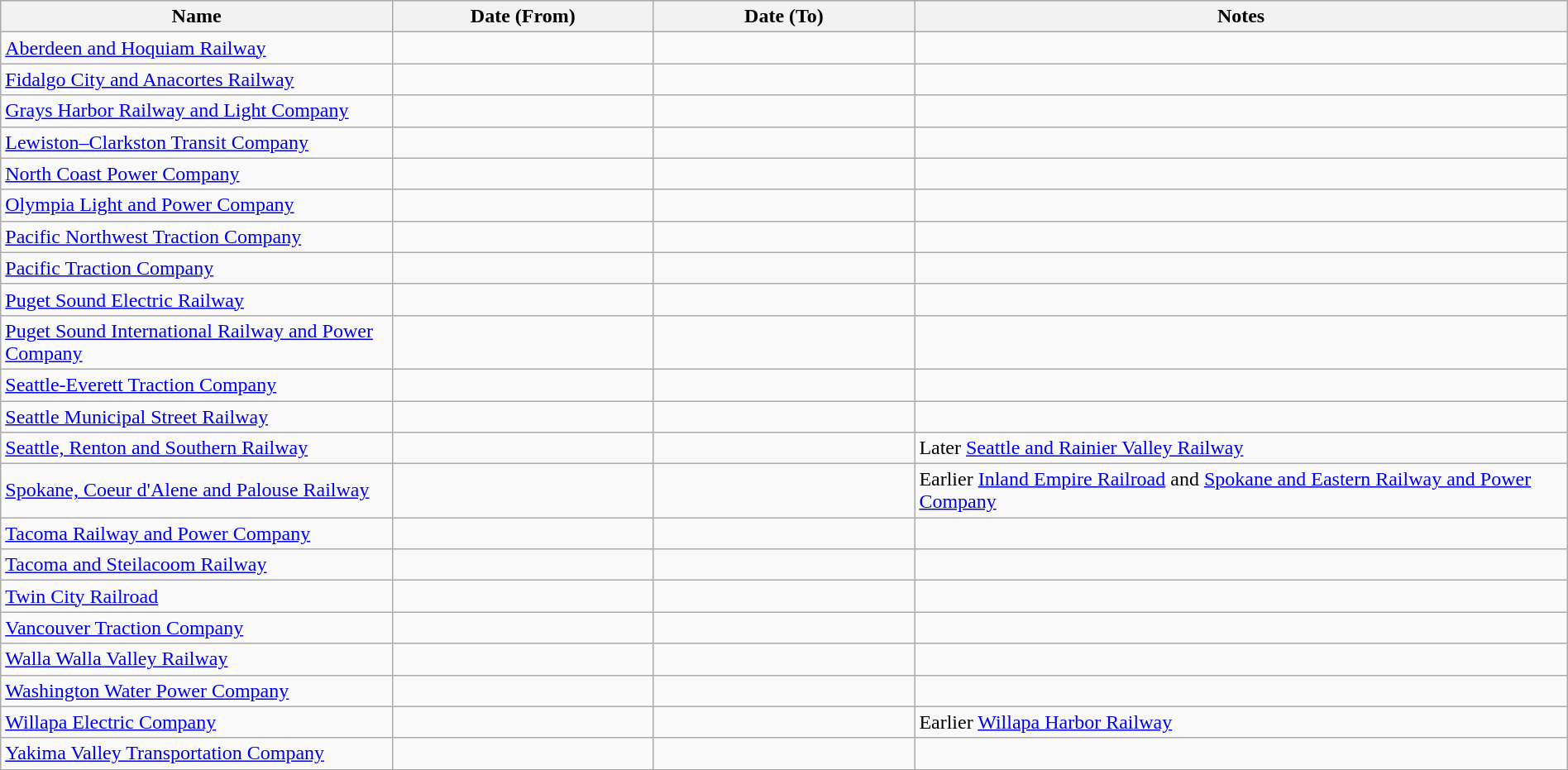<table class="wikitable sortable" width=100%>
<tr>
<th width=15%>Name</th>
<th width=10%>Date (From)</th>
<th width=10%>Date (To)</th>
<th class="unsortable" width=25%>Notes</th>
</tr>
<tr>
<td><a href='#'>Aberdeen and Hoquiam Railway</a></td>
<td></td>
<td></td>
<td></td>
</tr>
<tr>
<td><a href='#'>Fidalgo City and Anacortes Railway</a></td>
<td></td>
<td></td>
<td></td>
</tr>
<tr>
<td><a href='#'>Grays Harbor Railway and Light Company</a></td>
<td></td>
<td></td>
<td></td>
</tr>
<tr>
<td><a href='#'>Lewiston–Clarkston Transit Company</a></td>
<td></td>
<td></td>
<td></td>
</tr>
<tr>
<td><a href='#'>North Coast Power Company</a></td>
<td></td>
<td></td>
<td></td>
</tr>
<tr>
<td><a href='#'>Olympia Light and Power Company</a></td>
<td></td>
<td></td>
<td></td>
</tr>
<tr>
<td><a href='#'>Pacific Northwest Traction Company</a></td>
<td></td>
<td></td>
<td></td>
</tr>
<tr>
<td><a href='#'>Pacific Traction Company</a></td>
<td></td>
<td></td>
<td></td>
</tr>
<tr>
<td><a href='#'>Puget Sound Electric Railway</a></td>
<td></td>
<td></td>
<td></td>
</tr>
<tr>
<td><a href='#'>Puget Sound International Railway and Power Company</a></td>
<td></td>
<td></td>
<td></td>
</tr>
<tr>
<td><a href='#'>Seattle-Everett Traction Company</a></td>
<td></td>
<td></td>
<td></td>
</tr>
<tr>
<td><a href='#'>Seattle Municipal Street Railway</a></td>
<td></td>
<td></td>
<td></td>
</tr>
<tr>
<td><a href='#'>Seattle, Renton and Southern Railway</a></td>
<td></td>
<td></td>
<td>Later <a href='#'>Seattle and Rainier Valley Railway</a></td>
</tr>
<tr>
<td><a href='#'>Spokane, Coeur d'Alene and Palouse Railway</a></td>
<td></td>
<td></td>
<td>Earlier <a href='#'>Inland Empire Railroad</a> and <a href='#'>Spokane and Eastern Railway and Power Company</a></td>
</tr>
<tr>
<td><a href='#'>Tacoma Railway and Power Company</a></td>
<td></td>
<td></td>
<td></td>
</tr>
<tr>
<td><a href='#'>Tacoma and Steilacoom Railway</a></td>
<td></td>
<td></td>
<td></td>
</tr>
<tr>
<td><a href='#'>Twin City Railroad</a></td>
<td></td>
<td></td>
<td></td>
</tr>
<tr>
<td><a href='#'>Vancouver Traction Company</a></td>
<td></td>
<td></td>
<td></td>
</tr>
<tr>
<td><a href='#'>Walla Walla Valley Railway</a></td>
<td></td>
<td></td>
<td></td>
</tr>
<tr>
<td><a href='#'>Washington Water Power Company</a></td>
<td></td>
<td></td>
<td></td>
</tr>
<tr>
<td><a href='#'>Willapa Electric Company</a></td>
<td></td>
<td></td>
<td>Earlier <a href='#'>Willapa Harbor Railway</a></td>
</tr>
<tr>
<td><a href='#'>Yakima Valley Transportation Company</a></td>
<td></td>
<td></td>
<td></td>
</tr>
<tr>
</tr>
</table>
